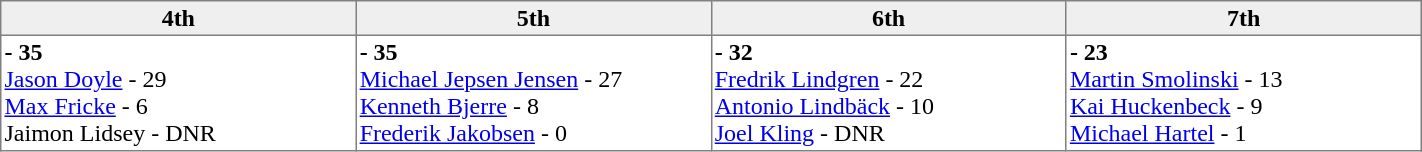<table border="1" cellpadding="2" cellspacing="0"  style="width:75%; border-collapse:collapse;">
<tr style="text-align:left; background:#efefef;">
<th style="width:15%; text-align:center;">4th</th>
<th style="width:15%; text-align:center;">5th</th>
<th style="width:15%; text-align:center;">6th</th>
<th style="width:15%; text-align:center;">7th</th>
</tr>
<tr align=left>
<td valign=top align=left><strong> - 35</strong><br><a href='#'>Jason Doyle</a> - 29<br><a href='#'>Max Fricke</a> - 6<br>Jaimon Lidsey - DNR</td>
<td valign=top align=left><strong> - 35</strong><br><a href='#'>Michael Jepsen Jensen</a> - 27<br><a href='#'>Kenneth Bjerre</a> - 8<br><a href='#'>Frederik Jakobsen</a> - 0</td>
<td valign=top align=left><strong> - 32</strong><br><a href='#'>Fredrik Lindgren</a> - 22<br><a href='#'>Antonio Lindbäck</a> - 10<br><a href='#'>Joel Kling</a> - DNR</td>
<td valign=top align=left><strong> - 23</strong><br><a href='#'>Martin Smolinski</a> - 13<br><a href='#'>Kai Huckenbeck</a> - 9<br><a href='#'>Michael Hartel</a> - 1</td>
</tr>
</table>
